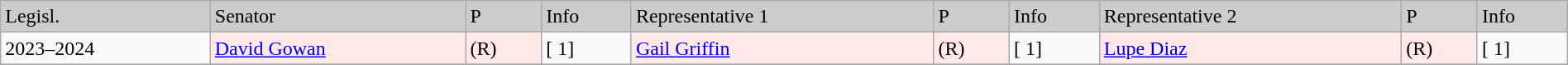<table class=wikitable width="100%" border="1">
<tr style="background-color:#cccccc;">
<td>Legisl.</td>
<td>Senator</td>
<td>P</td>
<td>Info</td>
<td>Representative 1</td>
<td>P</td>
<td>Info</td>
<td>Representative 2</td>
<td>P</td>
<td>Info</td>
</tr>
<tr>
<td>2023–2024</td>
<td style="background:#FFE8E8"><a href='#'>David Gowan</a></td>
<td style="background:#FFE8E8">(R)</td>
<td>[ 1]</td>
<td style="background:#FFE8E8"><a href='#'>Gail Griffin</a></td>
<td style="background:#FFE8E8">(R)</td>
<td>[ 1]</td>
<td style="background:#FFE8E8"><a href='#'>Lupe Diaz</a></td>
<td style="background:#FFE8E8">(R)</td>
<td>[ 1]</td>
</tr>
<tr>
</tr>
</table>
